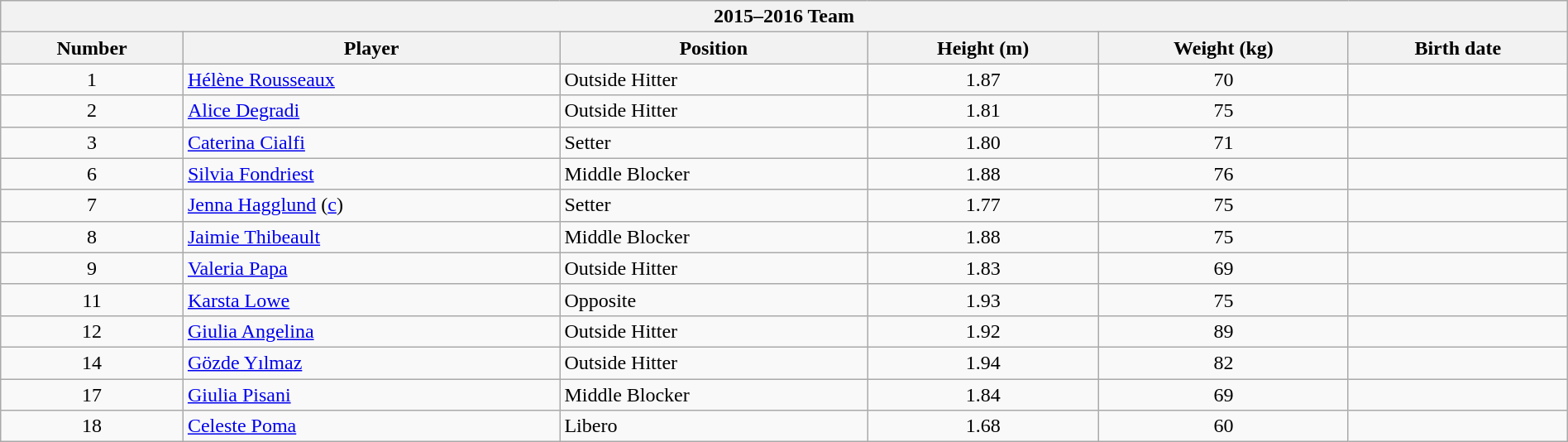<table class="wikitable" style="width:100%;">
<tr>
<th colspan=6><strong>2015–2016 Team</strong></th>
</tr>
<tr>
<th>Number</th>
<th>Player</th>
<th>Position</th>
<th>Height (m)</th>
<th>Weight (kg)</th>
<th>Birth date</th>
</tr>
<tr>
<td align=center>1</td>
<td> <a href='#'>Hélène Rousseaux</a></td>
<td>Outside Hitter</td>
<td align=center>1.87</td>
<td align=center>70</td>
<td></td>
</tr>
<tr>
<td align=center>2</td>
<td> <a href='#'>Alice Degradi</a></td>
<td>Outside Hitter</td>
<td align=center>1.81</td>
<td align=center>75</td>
<td></td>
</tr>
<tr>
<td align=center>3</td>
<td> <a href='#'>Caterina Cialfi</a></td>
<td>Setter</td>
<td align=center>1.80</td>
<td align=center>71</td>
<td></td>
</tr>
<tr>
<td align=center>6</td>
<td> <a href='#'>Silvia Fondriest</a></td>
<td>Middle Blocker</td>
<td align=center>1.88</td>
<td align=center>76</td>
<td></td>
</tr>
<tr>
<td align=center>7</td>
<td> <a href='#'>Jenna Hagglund</a>   (<a href='#'>c</a>)</td>
<td>Setter</td>
<td align=center>1.77</td>
<td align=center>75</td>
<td></td>
</tr>
<tr>
<td align=center>8</td>
<td> <a href='#'>Jaimie Thibeault</a></td>
<td>Middle Blocker</td>
<td align=center>1.88</td>
<td align=center>75</td>
<td></td>
</tr>
<tr>
<td align=center>9</td>
<td> <a href='#'>Valeria Papa</a></td>
<td>Outside Hitter</td>
<td align=center>1.83</td>
<td align=center>69</td>
<td></td>
</tr>
<tr>
<td align=center>11</td>
<td> <a href='#'>Karsta Lowe</a></td>
<td>Opposite</td>
<td align=center>1.93</td>
<td align=center>75</td>
<td></td>
</tr>
<tr>
<td align=center>12</td>
<td> <a href='#'>Giulia Angelina</a></td>
<td>Outside Hitter</td>
<td align=center>1.92</td>
<td align=center>89</td>
<td></td>
</tr>
<tr>
<td align=center>14</td>
<td> <a href='#'>Gözde Yılmaz</a></td>
<td>Outside Hitter</td>
<td align=center>1.94</td>
<td align=center>82</td>
<td></td>
</tr>
<tr>
<td align=center>17</td>
<td> <a href='#'>Giulia Pisani</a></td>
<td>Middle Blocker</td>
<td align=center>1.84</td>
<td align=center>69</td>
<td></td>
</tr>
<tr>
<td align=center>18</td>
<td> <a href='#'>Celeste Poma</a></td>
<td>Libero</td>
<td align=center>1.68</td>
<td align=center>60</td>
<td></td>
</tr>
</table>
